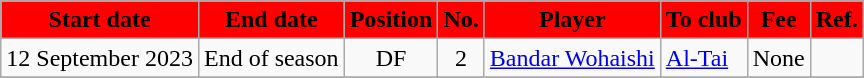<table class="wikitable sortable">
<tr>
<th style="background:red; color:black;"><strong>Start date</strong></th>
<th style="background:red; color:black;"><strong>End date</strong></th>
<th style="background:red; color:black;"><strong>Position</strong></th>
<th style="background:red; color:black;"><strong>No.</strong></th>
<th style="background:red; color:black;"><strong>Player</strong></th>
<th style="background:red; color:black;"><strong>To club</strong></th>
<th style="background:red; color:black;"><strong>Fee</strong></th>
<th style="background:red; color:black;"><strong>Ref.</strong></th>
</tr>
<tr>
<td>12 September 2023</td>
<td>End of season</td>
<td style="text-align:center;">DF</td>
<td style="text-align:center;">2</td>
<td style="text-align:left;"> <a href='#'>Bandar Wohaishi</a></td>
<td style="text-align:left;"> <a href='#'>Al-Tai</a></td>
<td>None</td>
<td></td>
</tr>
<tr>
</tr>
</table>
